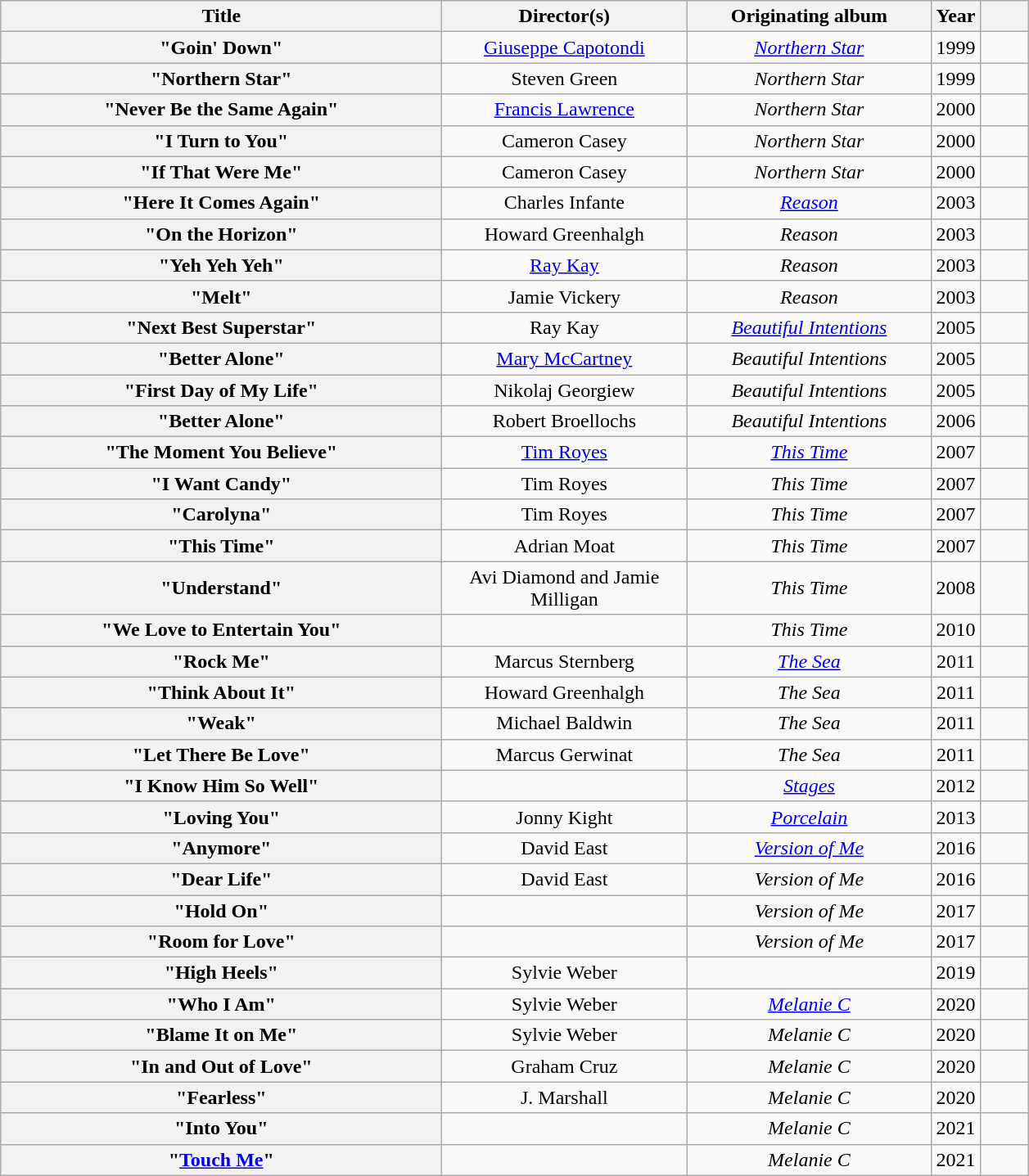<table class="wikitable plainrowheaders" style="text-align:center;">
<tr>
<th scope="col" style="width: 22em;">Title</th>
<th scope="col" style="width: 12em;">Director(s)</th>
<th scope="col" style="width: 12em;">Originating album</th>
<th scope="col" style="width: 2em;">Year</th>
<th scope="col" style="width: 2em;"></th>
</tr>
<tr>
<th scope="row">"Goin' Down"</th>
<td><a href='#'>Giuseppe Capotondi</a></td>
<td><em><a href='#'>Northern Star</a></em></td>
<td>1999</td>
<td></td>
</tr>
<tr>
<th scope="row">"Northern Star"</th>
<td>Steven Green</td>
<td><em>Northern Star</em></td>
<td>1999</td>
<td></td>
</tr>
<tr>
<th scope="row">"Never Be the Same Again"</th>
<td><a href='#'>Francis Lawrence</a></td>
<td><em>Northern Star</em></td>
<td>2000</td>
<td></td>
</tr>
<tr>
<th scope="row">"I Turn to You"</th>
<td>Cameron Casey</td>
<td><em>Northern Star</em></td>
<td>2000</td>
<td></td>
</tr>
<tr>
<th scope="row">"If That Were Me"</th>
<td>Cameron Casey</td>
<td><em>Northern Star</em></td>
<td>2000</td>
<td></td>
</tr>
<tr>
<th scope="row">"Here It Comes Again"</th>
<td>Charles Infante</td>
<td><em><a href='#'>Reason</a></em></td>
<td>2003</td>
<td></td>
</tr>
<tr>
<th scope="row">"On the Horizon"</th>
<td>Howard Greenhalgh</td>
<td><em>Reason</em></td>
<td>2003</td>
<td></td>
</tr>
<tr>
<th scope="row">"Yeh Yeh Yeh"</th>
<td><a href='#'>Ray Kay</a></td>
<td><em>Reason</em></td>
<td>2003</td>
<td></td>
</tr>
<tr>
<th scope="row">"Melt"</th>
<td>Jamie Vickery</td>
<td><em>Reason</em></td>
<td>2003</td>
<td></td>
</tr>
<tr>
<th scope="row">"Next Best Superstar"</th>
<td>Ray Kay</td>
<td><em><a href='#'>Beautiful Intentions</a></em></td>
<td>2005</td>
<td></td>
</tr>
<tr>
<th scope="row">"Better Alone"</th>
<td><a href='#'>Mary McCartney</a></td>
<td><em>Beautiful Intentions</em></td>
<td>2005</td>
<td></td>
</tr>
<tr>
<th scope="row">"First Day of My Life"</th>
<td>Nikolaj Georgiew</td>
<td><em>Beautiful Intentions</em></td>
<td>2005</td>
<td></td>
</tr>
<tr>
<th scope="row">"Better Alone" </th>
<td>Robert Broellochs</td>
<td><em>Beautiful Intentions</em></td>
<td>2006</td>
<td></td>
</tr>
<tr>
<th scope="row">"The Moment You Believe"</th>
<td><a href='#'>Tim Royes</a></td>
<td><em><a href='#'>This Time</a></em></td>
<td>2007</td>
<td></td>
</tr>
<tr>
<th scope="row">"I Want Candy"</th>
<td>Tim Royes</td>
<td><em>This Time</em></td>
<td>2007</td>
<td></td>
</tr>
<tr>
<th scope="row">"Carolyna"</th>
<td>Tim Royes</td>
<td><em>This Time</em></td>
<td>2007</td>
<td></td>
</tr>
<tr>
<th scope="row">"This Time"</th>
<td>Adrian Moat</td>
<td><em>This Time</em></td>
<td>2007</td>
<td></td>
</tr>
<tr>
<th scope="row">"Understand"</th>
<td>Avi Diamond and Jamie Milligan</td>
<td><em>This Time</em></td>
<td>2008</td>
<td></td>
</tr>
<tr>
<th scope="row">"We Love to Entertain You"</th>
<td></td>
<td><em>This Time</em></td>
<td>2010</td>
<td></td>
</tr>
<tr>
<th scope="row">"Rock Me"</th>
<td>Marcus Sternberg</td>
<td><em><a href='#'>The Sea</a></em></td>
<td>2011</td>
<td></td>
</tr>
<tr>
<th scope="row">"Think About It"</th>
<td>Howard Greenhalgh</td>
<td><em>The Sea</em></td>
<td>2011</td>
<td></td>
</tr>
<tr>
<th scope="row">"Weak"</th>
<td>Michael Baldwin</td>
<td><em>The Sea</em></td>
<td>2011</td>
<td></td>
</tr>
<tr>
<th scope="row">"Let There Be Love"</th>
<td>Marcus Gerwinat</td>
<td><em>The Sea</em></td>
<td>2011</td>
<td></td>
</tr>
<tr>
<th scope="row">"I Know Him So Well"</th>
<td></td>
<td><em><a href='#'>Stages</a></em></td>
<td>2012</td>
<td></td>
</tr>
<tr>
<th scope="row">"Loving You"</th>
<td>Jonny Kight</td>
<td><em><a href='#'>Porcelain</a></em></td>
<td>2013</td>
<td></td>
</tr>
<tr>
<th scope="row">"Anymore"</th>
<td>David East</td>
<td><em><a href='#'>Version of Me</a></em></td>
<td>2016</td>
<td></td>
</tr>
<tr>
<th scope="row">"Dear Life"</th>
<td>David East</td>
<td><em>Version of Me</em></td>
<td>2016</td>
<td></td>
</tr>
<tr>
<th scope="row">"Hold On"</th>
<td></td>
<td><em>Version of Me</em></td>
<td>2017</td>
<td></td>
</tr>
<tr>
<th scope="row">"Room for Love"</th>
<td></td>
<td><em>Version of Me</em></td>
<td>2017</td>
<td></td>
</tr>
<tr>
<th scope="row">"High Heels"</th>
<td>Sylvie Weber</td>
<td></td>
<td>2019</td>
<td></td>
</tr>
<tr>
<th scope="row">"Who I Am"</th>
<td>Sylvie Weber</td>
<td><em><a href='#'>Melanie C</a></em></td>
<td>2020</td>
<td></td>
</tr>
<tr>
<th scope="row">"Blame It on Me"</th>
<td>Sylvie Weber</td>
<td><em>Melanie C</em></td>
<td>2020</td>
<td></td>
</tr>
<tr>
<th scope="row">"In and Out of Love"</th>
<td>Graham Cruz</td>
<td><em>Melanie C</em></td>
<td>2020</td>
<td></td>
</tr>
<tr>
<th scope="row">"Fearless"</th>
<td>J. Marshall</td>
<td><em>Melanie C</em></td>
<td>2020</td>
<td></td>
</tr>
<tr>
<th scope="row">"Into You"</th>
<td></td>
<td><em>Melanie C</em></td>
<td>2021</td>
<td></td>
</tr>
<tr>
<th scope="row">"<a href='#'>Touch Me</a>"</th>
<td></td>
<td><em>Melanie C</em></td>
<td>2021</td>
<td></td>
</tr>
</table>
